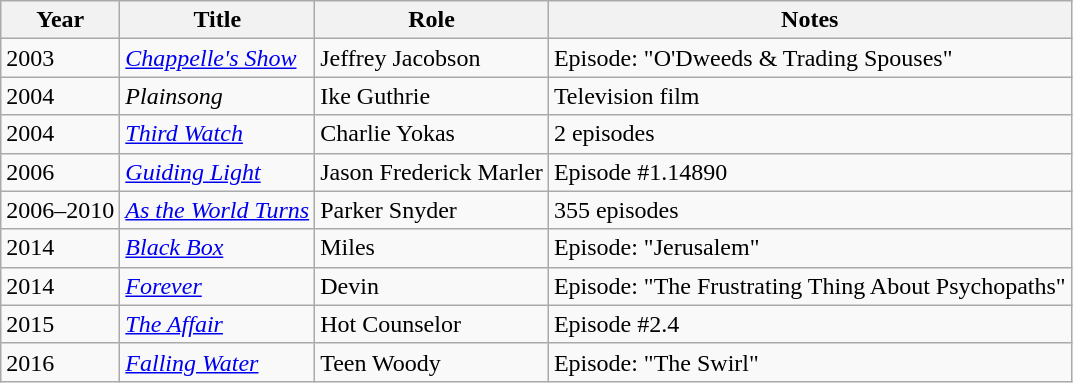<table class="wikitable sortable">
<tr>
<th>Year</th>
<th>Title</th>
<th>Role</th>
<th>Notes</th>
</tr>
<tr>
<td>2003</td>
<td><em><a href='#'>Chappelle's Show</a></em></td>
<td>Jeffrey Jacobson</td>
<td>Episode: "O'Dweeds & Trading Spouses"</td>
</tr>
<tr>
<td>2004</td>
<td><em>Plainsong</em></td>
<td>Ike Guthrie</td>
<td>Television film</td>
</tr>
<tr>
<td>2004</td>
<td><em><a href='#'>Third Watch</a></em></td>
<td>Charlie Yokas</td>
<td>2 episodes</td>
</tr>
<tr>
<td>2006</td>
<td><em><a href='#'>Guiding Light</a></em></td>
<td>Jason Frederick Marler</td>
<td>Episode #1.14890</td>
</tr>
<tr>
<td>2006–2010</td>
<td><em><a href='#'>As the World Turns</a></em></td>
<td>Parker Snyder</td>
<td>355 episodes</td>
</tr>
<tr>
<td>2014</td>
<td><a href='#'><em>Black Box</em></a></td>
<td>Miles</td>
<td>Episode: "Jerusalem"</td>
</tr>
<tr>
<td>2014</td>
<td><a href='#'><em>Forever</em></a></td>
<td>Devin</td>
<td>Episode: "The Frustrating Thing About Psychopaths"</td>
</tr>
<tr>
<td>2015</td>
<td><a href='#'><em>The Affair</em></a></td>
<td>Hot Counselor</td>
<td>Episode #2.4</td>
</tr>
<tr>
<td>2016</td>
<td><a href='#'><em>Falling Water</em></a></td>
<td>Teen Woody</td>
<td>Episode: "The Swirl"</td>
</tr>
</table>
